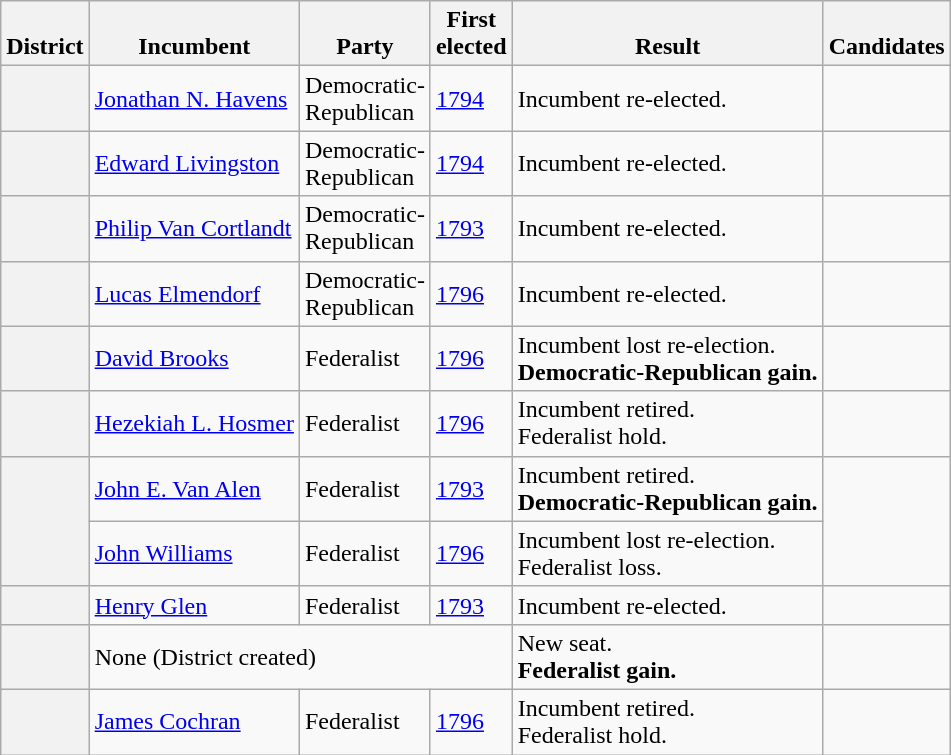<table class=wikitable>
<tr valign=bottom>
<th>District</th>
<th>Incumbent</th>
<th>Party</th>
<th>First<br>elected</th>
<th>Result</th>
<th>Candidates</th>
</tr>
<tr>
<th></th>
<td><a href='#'>Jonathan N. Havens</a></td>
<td>Democratic-<br>Republican</td>
<td><a href='#'>1794</a></td>
<td>Incumbent re-elected.</td>
<td nowrap></td>
</tr>
<tr>
<th></th>
<td><a href='#'>Edward Livingston</a></td>
<td>Democratic-<br>Republican</td>
<td><a href='#'>1794</a></td>
<td>Incumbent re-elected.</td>
<td nowrap></td>
</tr>
<tr>
<th></th>
<td><a href='#'>Philip Van Cortlandt</a></td>
<td>Democratic-<br>Republican</td>
<td><a href='#'>1793</a></td>
<td>Incumbent re-elected.</td>
<td nowrap></td>
</tr>
<tr>
<th></th>
<td><a href='#'>Lucas Elmendorf</a></td>
<td>Democratic-<br>Republican</td>
<td><a href='#'>1796</a></td>
<td>Incumbent re-elected.</td>
<td nowrap></td>
</tr>
<tr>
<th></th>
<td><a href='#'>David Brooks</a></td>
<td>Federalist</td>
<td><a href='#'>1796</a></td>
<td>Incumbent lost re-election.<br><strong>Democratic-Republican gain.</strong></td>
<td nowrap></td>
</tr>
<tr>
<th></th>
<td><a href='#'>Hezekiah L. Hosmer</a></td>
<td>Federalist</td>
<td><a href='#'>1796</a></td>
<td>Incumbent retired.<br>Federalist hold.</td>
<td nowrap></td>
</tr>
<tr>
<th rowspan=2></th>
<td><a href='#'>John E. Van Alen</a></td>
<td>Federalist</td>
<td><a href='#'>1793</a></td>
<td>Incumbent retired.<br><strong>Democratic-Republican gain.</strong></td>
<td nowrap rowspan=2></td>
</tr>
<tr>
<td><a href='#'>John Williams</a><br></td>
<td>Federalist</td>
<td><a href='#'>1796</a></td>
<td>Incumbent lost re-election.<br>Federalist loss.</td>
</tr>
<tr>
<th></th>
<td><a href='#'>Henry Glen</a></td>
<td>Federalist</td>
<td><a href='#'>1793</a></td>
<td>Incumbent re-elected.</td>
<td nowrap></td>
</tr>
<tr>
<th></th>
<td colspan=3>None (District created)</td>
<td>New seat.<br><strong>Federalist gain.</strong></td>
<td nowrap></td>
</tr>
<tr>
<th></th>
<td><a href='#'>James Cochran</a></td>
<td>Federalist</td>
<td><a href='#'>1796</a></td>
<td>Incumbent retired.<br>Federalist hold.</td>
<td nowrap></td>
</tr>
</table>
